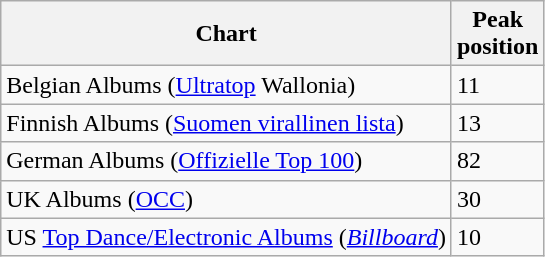<table class="wikitable sortable">
<tr>
<th>Chart</th>
<th>Peak<br>position</th>
</tr>
<tr>
<td>Belgian Albums (<a href='#'>Ultratop</a> Wallonia)</td>
<td>11</td>
</tr>
<tr>
<td>Finnish Albums (<a href='#'>Suomen virallinen lista</a>)</td>
<td>13</td>
</tr>
<tr>
<td>German Albums (<a href='#'>Offizielle Top 100</a>)</td>
<td>82</td>
</tr>
<tr>
<td>UK Albums (<a href='#'>OCC</a>)</td>
<td>30</td>
</tr>
<tr>
<td>US <a href='#'>Top Dance/Electronic Albums</a> (<a href='#'><em>Billboard</em></a>)</td>
<td>10</td>
</tr>
</table>
